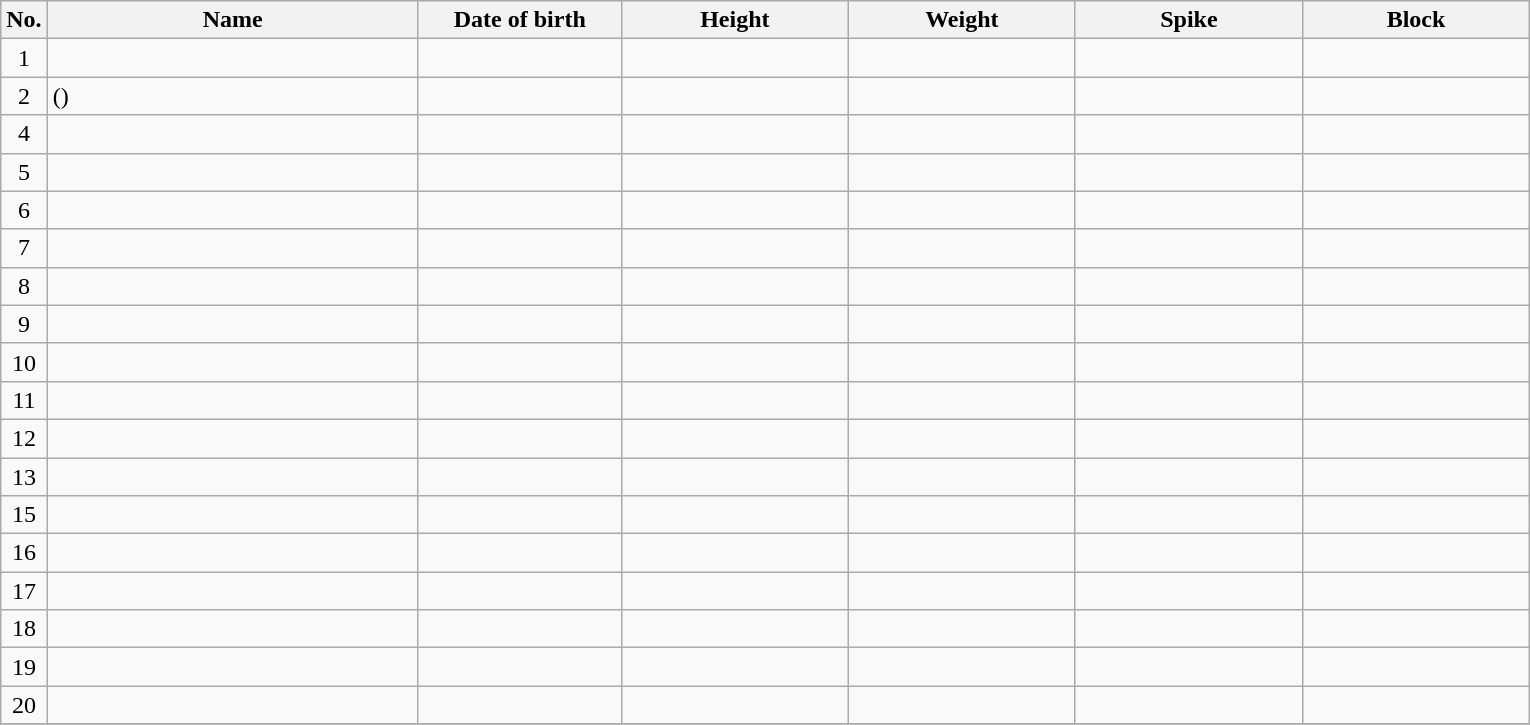<table class="wikitable sortable" style="font-size:100%; text-align:center;">
<tr>
<th>No.</th>
<th style="width:15em">Name</th>
<th style="width:8em">Date of birth</th>
<th style="width:9em">Height</th>
<th style="width:9em">Weight</th>
<th style="width:9em">Spike</th>
<th style="width:9em">Block</th>
</tr>
<tr>
<td>1</td>
<td align=left> </td>
<td align=right></td>
<td></td>
<td></td>
<td></td>
<td></td>
</tr>
<tr>
<td>2</td>
<td align=left>  ()</td>
<td align=right></td>
<td></td>
<td></td>
<td></td>
<td></td>
</tr>
<tr>
<td>4</td>
<td align=left> </td>
<td align=right></td>
<td></td>
<td></td>
<td></td>
<td></td>
</tr>
<tr>
<td>5</td>
<td align=left> </td>
<td align=right></td>
<td></td>
<td></td>
<td></td>
<td></td>
</tr>
<tr>
<td>6</td>
<td align=left> </td>
<td align=right></td>
<td></td>
<td></td>
<td></td>
<td></td>
</tr>
<tr>
<td>7</td>
<td align=left> </td>
<td align=right></td>
<td></td>
<td></td>
<td></td>
<td></td>
</tr>
<tr>
<td>8</td>
<td align=left> </td>
<td align=right></td>
<td></td>
<td></td>
<td></td>
<td></td>
</tr>
<tr>
<td>9</td>
<td align=left> </td>
<td align=right></td>
<td></td>
<td></td>
<td></td>
<td></td>
</tr>
<tr>
<td>10</td>
<td align=left> </td>
<td align=right></td>
<td></td>
<td></td>
<td></td>
<td></td>
</tr>
<tr>
<td>11</td>
<td align=left> </td>
<td align=right></td>
<td></td>
<td></td>
<td></td>
<td></td>
</tr>
<tr>
<td>12</td>
<td align=left> </td>
<td align=right></td>
<td></td>
<td></td>
<td></td>
<td></td>
</tr>
<tr>
<td>13</td>
<td align=left> </td>
<td align=right></td>
<td></td>
<td></td>
<td></td>
<td></td>
</tr>
<tr>
<td>15</td>
<td align=left> </td>
<td align=right></td>
<td></td>
<td></td>
<td></td>
<td></td>
</tr>
<tr>
<td>16</td>
<td align=left> </td>
<td align=right></td>
<td></td>
<td></td>
<td></td>
<td></td>
</tr>
<tr>
<td>17</td>
<td align=left> </td>
<td align=right></td>
<td></td>
<td></td>
<td></td>
<td></td>
</tr>
<tr>
<td>18</td>
<td align=left> </td>
<td align=right></td>
<td></td>
<td></td>
<td></td>
<td></td>
</tr>
<tr>
<td>19</td>
<td align=left> </td>
<td align=right></td>
<td></td>
<td></td>
<td></td>
<td></td>
</tr>
<tr>
<td>20</td>
<td align=left> </td>
<td align=right></td>
<td></td>
<td></td>
<td></td>
<td></td>
</tr>
<tr>
</tr>
</table>
